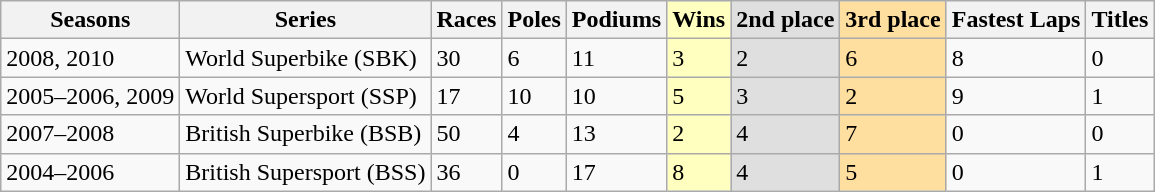<table class="wikitable">
<tr>
<th>Seasons</th>
<th colspan=2>Series</th>
<th>Races</th>
<th>Poles</th>
<th>Podiums</th>
<td style="background:#ffffbf;"><strong>Wins</strong></td>
<td style="background:#dfdfdf;"><strong>2nd place</strong></td>
<td style="background:#ffdf9f;"><strong>3rd place</strong></td>
<th>Fastest Laps</th>
<th>Titles</th>
</tr>
<tr>
<td>2008, 2010</td>
<td colspan=2>World Superbike (SBK)</td>
<td>30</td>
<td>6</td>
<td>11</td>
<td style="background:#ffffbf;">3</td>
<td style="background:#dfdfdf;">2</td>
<td style="background:#ffdf9f;">6</td>
<td>8</td>
<td>0</td>
</tr>
<tr>
<td>2005–2006, 2009</td>
<td colspan=2>World Supersport (SSP)</td>
<td>17</td>
<td>10</td>
<td>10</td>
<td style="background:#ffffbf;">5</td>
<td style="background:#dfdfdf;">3</td>
<td style="background:#ffdf9f;">2</td>
<td>9</td>
<td>1</td>
</tr>
<tr>
<td>2007–2008</td>
<td colspan=2>British Superbike (BSB)</td>
<td>50</td>
<td>4</td>
<td>13</td>
<td style="background:#ffffbf;">2</td>
<td style="background:#dfdfdf;">4</td>
<td style="background:#ffdf9f;">7</td>
<td>0</td>
<td>0</td>
</tr>
<tr>
<td>2004–2006</td>
<td colspan=2>British Supersport (BSS)</td>
<td>36</td>
<td>0</td>
<td>17</td>
<td style="background:#ffffbf;">8</td>
<td style="background:#dfdfdf;">4</td>
<td style="background:#ffdf9f;">5</td>
<td>0</td>
<td>1</td>
</tr>
</table>
